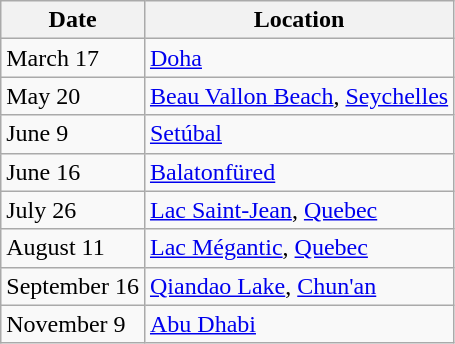<table class="wikitable">
<tr>
<th>Date</th>
<th>Location</th>
</tr>
<tr>
<td>March 17</td>
<td> <a href='#'>Doha</a></td>
</tr>
<tr>
<td>May 20</td>
<td> <a href='#'>Beau Vallon Beach</a>, <a href='#'>Seychelles</a></td>
</tr>
<tr>
<td>June 9</td>
<td> <a href='#'>Setúbal</a></td>
</tr>
<tr>
<td>June 16</td>
<td> <a href='#'>Balatonfüred</a></td>
</tr>
<tr>
<td>July 26</td>
<td> <a href='#'>Lac Saint-Jean</a>, <a href='#'>Quebec</a></td>
</tr>
<tr>
<td>August 11</td>
<td> <a href='#'>Lac Mégantic</a>, <a href='#'>Quebec</a></td>
</tr>
<tr>
<td>September 16</td>
<td> <a href='#'>Qiandao Lake</a>, <a href='#'>Chun'an</a></td>
</tr>
<tr>
<td>November 9</td>
<td> <a href='#'>Abu Dhabi</a></td>
</tr>
</table>
